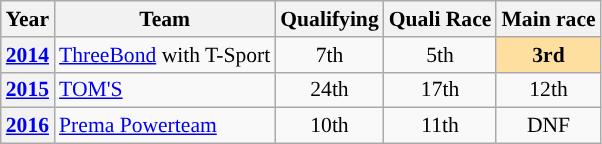<table class="wikitable" style="text-align:center; font-size:90%">
<tr>
<th>Year</th>
<th>Team</th>
<th>Qualifying</th>
<th>Quali Race</th>
<th>Main race</th>
</tr>
<tr>
<th><a href='#'>2014</a></th>
<td align="left" nowrap> <a href='#'>ThreeBond</a> with T-Sport</td>
<td>7th</td>
<td>5th</td>
<td style="background:#FFDF9F"><strong>3rd</strong></td>
</tr>
<tr>
<th><a href='#'>2015</a></th>
<td align="left" nowrap> <a href='#'>TOM'S</a></td>
<td>24th</td>
<td>17th</td>
<td>12th</td>
</tr>
<tr>
<th><a href='#'>2016</a></th>
<td align="left" nowrap> <a href='#'>Prema Powerteam</a></td>
<td>10th</td>
<td>11th</td>
<td>DNF</td>
</tr>
</table>
